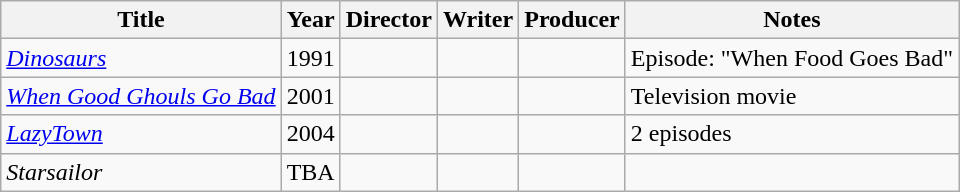<table class="wikitable">
<tr>
<th>Title</th>
<th>Year</th>
<th>Director</th>
<th>Writer</th>
<th>Producer</th>
<th>Notes</th>
</tr>
<tr>
<td><em><a href='#'>Dinosaurs</a></em></td>
<td>1991</td>
<td></td>
<td></td>
<td></td>
<td>Episode: "When Food Goes Bad"</td>
</tr>
<tr>
<td><em><a href='#'>When Good Ghouls Go Bad</a></em></td>
<td>2001</td>
<td></td>
<td></td>
<td></td>
<td>Television movie</td>
</tr>
<tr>
<td><em><a href='#'>LazyTown</a></em></td>
<td>2004</td>
<td></td>
<td></td>
<td></td>
<td>2 episodes</td>
</tr>
<tr>
<td><em>Starsailor</em></td>
<td>TBA</td>
<td></td>
<td></td>
<td></td>
<td></td>
</tr>
</table>
